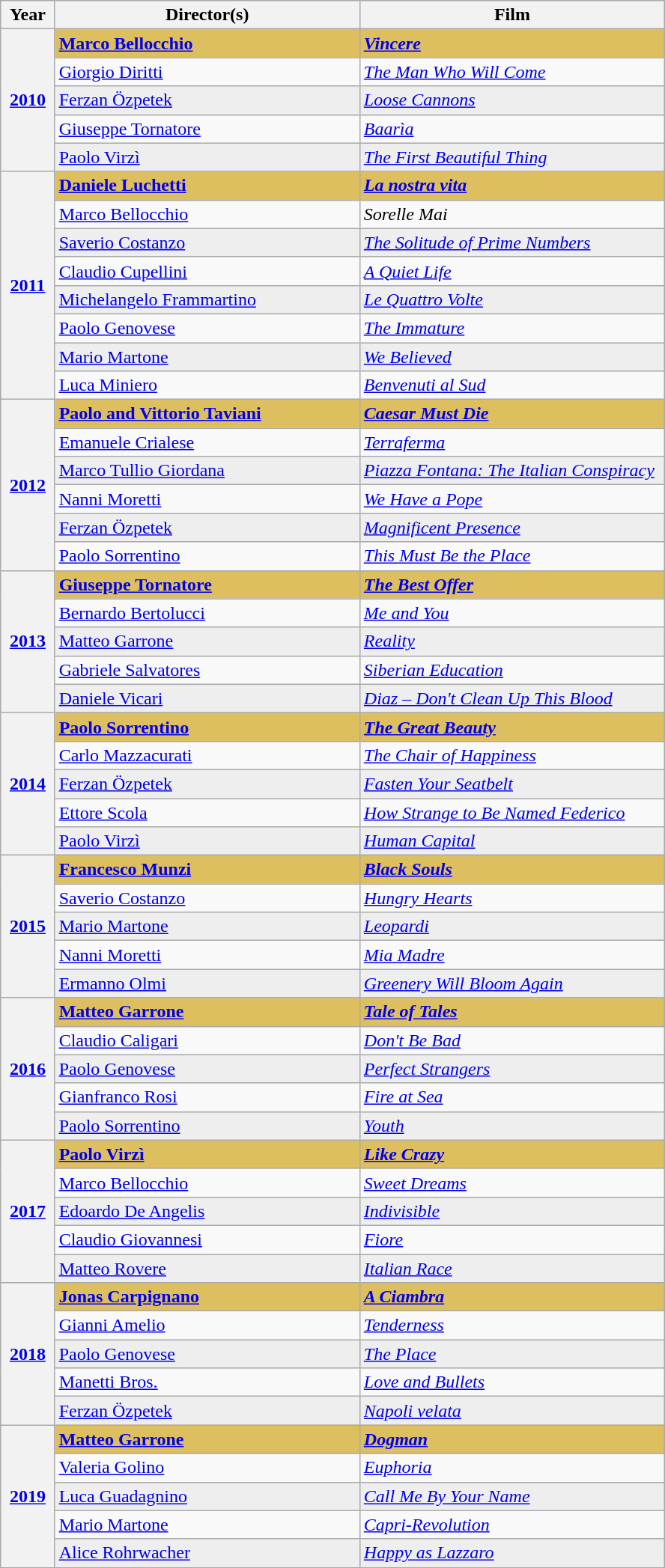<table class="wikitable">
<tr>
<th width="8%">Year</th>
<th width="45%">Director(s)</th>
<th width="45%">Film</th>
</tr>
<tr>
<th rowspan="5" style="text-align:center"><a href='#'>2010</a></th>
<td style="background:#DDBF5F"><strong><a href='#'>Marco Bellocchio</a></strong></td>
<td style="background:#DDBF5F"><strong><em><a href='#'>Vincere</a></em></strong></td>
</tr>
<tr>
<td><a href='#'>Giorgio Diritti</a></td>
<td><em><a href='#'>The Man Who Will Come</a></em></td>
</tr>
<tr style="background:#eee;">
<td><a href='#'>Ferzan Özpetek</a></td>
<td><em><a href='#'>Loose Cannons</a></em></td>
</tr>
<tr>
<td><a href='#'>Giuseppe Tornatore</a></td>
<td><em><a href='#'>Baarìa</a></em></td>
</tr>
<tr style="background:#eee;">
<td><a href='#'>Paolo Virzì</a></td>
<td><em><a href='#'>The First Beautiful Thing</a></em></td>
</tr>
<tr>
<th rowspan="8" style="text-align:center"><a href='#'>2011</a></th>
<td style="background:#DDBF5F"><strong><a href='#'>Daniele Luchetti</a></strong></td>
<td style="background:#DDBF5F"><strong><em><a href='#'>La nostra vita</a></em></strong></td>
</tr>
<tr>
<td><a href='#'>Marco Bellocchio</a></td>
<td><em>Sorelle Mai</em></td>
</tr>
<tr style="background:#eee;">
<td><a href='#'>Saverio Costanzo</a></td>
<td><em><a href='#'>The Solitude of Prime Numbers</a></em></td>
</tr>
<tr>
<td><a href='#'>Claudio Cupellini</a></td>
<td><em><a href='#'>A Quiet Life</a></em></td>
</tr>
<tr style="background:#eee;">
<td><a href='#'>Michelangelo Frammartino</a></td>
<td><em><a href='#'>Le Quattro Volte</a></em></td>
</tr>
<tr>
<td><a href='#'>Paolo Genovese</a></td>
<td><em><a href='#'>The Immature</a></em></td>
</tr>
<tr style="background:#eee;">
<td><a href='#'>Mario Martone</a></td>
<td><em><a href='#'>We Believed</a></em></td>
</tr>
<tr>
<td><a href='#'>Luca Miniero</a></td>
<td><em><a href='#'>Benvenuti al Sud</a></em></td>
</tr>
<tr>
<th rowspan="6" style="text-align:center"><a href='#'>2012</a></th>
<td style="background:#DDBF5F"><strong><a href='#'>Paolo and Vittorio Taviani</a></strong></td>
<td style="background:#DDBF5F"><strong><em><a href='#'>Caesar Must Die</a></em></strong></td>
</tr>
<tr>
<td><a href='#'>Emanuele Crialese</a></td>
<td><em><a href='#'>Terraferma</a></em></td>
</tr>
<tr style="background:#eee;">
<td><a href='#'>Marco Tullio Giordana</a></td>
<td><em><a href='#'>Piazza Fontana: The Italian Conspiracy</a></em></td>
</tr>
<tr>
<td><a href='#'>Nanni Moretti</a></td>
<td><em><a href='#'>We Have a Pope</a></em></td>
</tr>
<tr style="background:#eee;">
<td><a href='#'>Ferzan Özpetek</a></td>
<td><em><a href='#'>Magnificent Presence</a></em></td>
</tr>
<tr>
<td><a href='#'>Paolo Sorrentino</a></td>
<td><em><a href='#'>This Must Be the Place</a></em></td>
</tr>
<tr>
<th rowspan="5" style="text-align:center"><a href='#'>2013</a></th>
<td style="background:#DDBF5F"><strong><a href='#'>Giuseppe Tornatore</a></strong></td>
<td style="background:#DDBF5F"><strong><em><a href='#'>The Best Offer</a></em></strong></td>
</tr>
<tr>
<td><a href='#'>Bernardo Bertolucci</a></td>
<td><em><a href='#'>Me and You</a></em></td>
</tr>
<tr style="background:#eee;">
<td><a href='#'>Matteo Garrone</a></td>
<td><em><a href='#'>Reality</a></em></td>
</tr>
<tr>
<td><a href='#'>Gabriele Salvatores</a></td>
<td><em><a href='#'>Siberian Education</a></em></td>
</tr>
<tr style="background:#eee;">
<td><a href='#'>Daniele Vicari</a></td>
<td><em><a href='#'>Diaz – Don't Clean Up This Blood</a></em></td>
</tr>
<tr>
<th rowspan="5" style="text-align:center"><a href='#'>2014</a></th>
<td style="background:#DDBF5F"><strong><a href='#'>Paolo Sorrentino</a></strong></td>
<td style="background:#DDBF5F"><strong><em><a href='#'>The Great Beauty</a></em></strong></td>
</tr>
<tr>
<td><a href='#'>Carlo Mazzacurati</a></td>
<td><em><a href='#'>The Chair of Happiness</a></em></td>
</tr>
<tr style="background:#eee;">
<td><a href='#'>Ferzan Özpetek</a></td>
<td><em><a href='#'>Fasten Your Seatbelt</a></em></td>
</tr>
<tr>
<td><a href='#'>Ettore Scola</a></td>
<td><em><a href='#'>How Strange to Be Named Federico</a></em></td>
</tr>
<tr style="background:#eee;">
<td><a href='#'>Paolo Virzì</a></td>
<td><em><a href='#'>Human Capital</a></em></td>
</tr>
<tr>
<th rowspan="5" style="text-align:center"><a href='#'>2015</a></th>
<td style="background:#DDBF5F"><strong><a href='#'>Francesco Munzi</a></strong></td>
<td style="background:#DDBF5F"><strong><em><a href='#'>Black Souls</a></em></strong></td>
</tr>
<tr>
<td><a href='#'>Saverio Costanzo</a></td>
<td><em><a href='#'>Hungry Hearts</a></em></td>
</tr>
<tr style="background:#eee;">
<td><a href='#'>Mario Martone</a></td>
<td><em><a href='#'>Leopardi</a></em></td>
</tr>
<tr>
<td><a href='#'>Nanni Moretti</a></td>
<td><em><a href='#'>Mia Madre</a></em></td>
</tr>
<tr style="background:#eee;">
<td><a href='#'>Ermanno Olmi</a></td>
<td><em><a href='#'>Greenery Will Bloom Again</a></em></td>
</tr>
<tr>
<th rowspan="5" style="text-align:center"><a href='#'>2016</a></th>
<td style="background:#DDBF5F"><strong><a href='#'>Matteo Garrone</a></strong></td>
<td style="background:#DDBF5F"><strong><em><a href='#'>Tale of Tales</a></em></strong></td>
</tr>
<tr>
<td><a href='#'>Claudio Caligari</a></td>
<td><em><a href='#'>Don't Be Bad</a></em></td>
</tr>
<tr style="background:#eee;">
<td><a href='#'>Paolo Genovese</a></td>
<td><em><a href='#'>Perfect Strangers</a></em></td>
</tr>
<tr>
<td><a href='#'>Gianfranco Rosi</a></td>
<td><em><a href='#'>Fire at Sea</a></em></td>
</tr>
<tr style="background:#eee;">
<td><a href='#'>Paolo Sorrentino</a></td>
<td><em><a href='#'>Youth</a></em></td>
</tr>
<tr>
<th rowspan="5" style="text-align:center"><a href='#'>2017</a></th>
<td style="background:#DDBF5F"><strong><a href='#'>Paolo Virzì</a></strong></td>
<td style="background:#DDBF5F"><strong><em><a href='#'>Like Crazy</a></em></strong></td>
</tr>
<tr>
<td><a href='#'>Marco Bellocchio</a></td>
<td><em><a href='#'>Sweet Dreams</a></em></td>
</tr>
<tr style="background:#eee;">
<td><a href='#'>Edoardo De Angelis</a></td>
<td><em><a href='#'>Indivisible</a></em></td>
</tr>
<tr>
<td><a href='#'>Claudio Giovannesi</a></td>
<td><em><a href='#'>Fiore</a></em></td>
</tr>
<tr style="background:#eee;">
<td><a href='#'>Matteo Rovere</a></td>
<td><em><a href='#'>Italian Race</a></em></td>
</tr>
<tr>
<th rowspan="5" style="text-align:center"><a href='#'>2018</a></th>
<td style="background:#DDBF5F"><strong><a href='#'>Jonas Carpignano</a></strong></td>
<td style="background:#DDBF5F"><strong><em><a href='#'>A Ciambra</a></em></strong></td>
</tr>
<tr>
<td><a href='#'>Gianni Amelio</a></td>
<td><em><a href='#'>Tenderness</a></em></td>
</tr>
<tr style="background:#eee;">
<td><a href='#'>Paolo Genovese</a></td>
<td><em><a href='#'>The Place</a></em></td>
</tr>
<tr>
<td><a href='#'>Manetti Bros.</a></td>
<td><em><a href='#'>Love and Bullets</a></em></td>
</tr>
<tr style="background:#eee;">
<td><a href='#'>Ferzan Özpetek</a></td>
<td><em><a href='#'>Napoli velata</a></em></td>
</tr>
<tr>
<th rowspan="5" style="text-align:center"><a href='#'>2019</a></th>
<td style="background:#DDBF5F"><strong><a href='#'>Matteo Garrone</a></strong></td>
<td style="background:#DDBF5F"><strong><em><a href='#'>Dogman</a></em></strong></td>
</tr>
<tr>
<td><a href='#'>Valeria Golino</a></td>
<td><em><a href='#'>Euphoria</a></em></td>
</tr>
<tr style="background:#eee;">
<td><a href='#'>Luca Guadagnino</a></td>
<td><em><a href='#'>Call Me By Your Name</a></em></td>
</tr>
<tr>
<td><a href='#'>Mario Martone</a></td>
<td><em><a href='#'>Capri-Revolution</a></em></td>
</tr>
<tr style="background:#eee;">
<td><a href='#'>Alice Rohrwacher</a></td>
<td><em><a href='#'>Happy as Lazzaro</a></em></td>
</tr>
</table>
